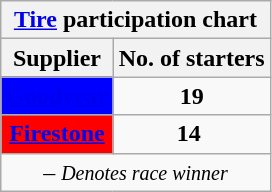<table class="wikitable">
<tr>
<th colspan=2><a href='#'>Tire</a> participation chart</th>
</tr>
<tr>
<th>Supplier</th>
<th>No. of starters</th>
</tr>
<tr>
<td align="center" style="background:blue;"><strong><a href='#'><span>Goodyear</span></a></strong></td>
<td align="center"><strong>19</strong></td>
</tr>
<tr>
<td align="center" style="background:red;"><strong><a href='#'><span>Firestone</span></a></strong></td>
<td align="center"><strong>14</strong> </td>
</tr>
<tr>
<td colspan=2 align=center> – <em><small>Denotes race winner</small></em></td>
</tr>
</table>
